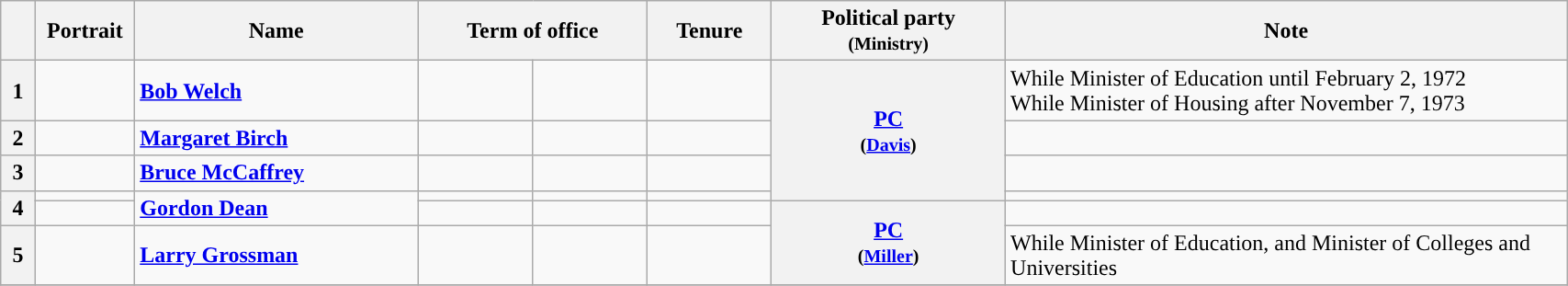<table class="wikitable" style="width: 90%">
<tr>
<th></th>
<th style="width: 65px;">Portrait</th>
<th>Name</th>
<th colspan=2>Term of office</th>
<th>Tenure</th>
<th>Political party<br><small>(Ministry)</small></th>
<th style="width: 400px;">Note</th>
</tr>
<tr>
<th style="background:">1</th>
<td></td>
<td><strong><a href='#'>Bob Welch</a></strong></td>
<td></td>
<td></td>
<td></td>
<th rowspan=4; style="background:"><a href='#'>PC</a><br><small>(<a href='#'>Davis</a>)</small></th>
<td>While Minister of Education until February 2, 1972 <br> While Minister of Housing after November 7, 1973</td>
</tr>
<tr>
<th style="background:">2</th>
<td></td>
<td><strong><a href='#'>Margaret Birch</a></strong></td>
<td></td>
<td></td>
<td></td>
<td></td>
</tr>
<tr>
<th style="background:">3</th>
<td></td>
<td><strong><a href='#'>Bruce McCaffrey</a></strong></td>
<td></td>
<td></td>
<td></td>
<td></td>
</tr>
<tr>
<th rowspan=2; style="background:">4</th>
<td></td>
<td rowspan=2 colspan=1><strong><a href='#'>Gordon Dean</a></strong></td>
<td></td>
<td></td>
<td></td>
</tr>
<tr>
<td></td>
<td></td>
<td></td>
<td></td>
<th rowspan=2; style="background:"><a href='#'>PC</a><br><small>(<a href='#'>Miller</a>)</small></th>
<td></td>
</tr>
<tr>
<th style="background:">5</th>
<td></td>
<td><strong><a href='#'>Larry Grossman</a></strong></td>
<td></td>
<td></td>
<td></td>
<td>While Minister of Education, and Minister of Colleges and Universities</td>
</tr>
<tr>
</tr>
</table>
